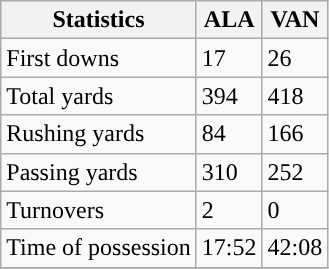<table class="wikitable" style="float: left;">
<tr>
<th>Statistics</th>
<th>ALA</th>
<th>VAN</th>
</tr>
<tr>
<td>First downs</td>
<td>17</td>
<td>26</td>
</tr>
<tr>
<td>Total yards</td>
<td>394</td>
<td>418</td>
</tr>
<tr>
<td>Rushing yards</td>
<td>84</td>
<td>166</td>
</tr>
<tr>
<td>Passing yards</td>
<td>310</td>
<td>252</td>
</tr>
<tr>
<td>Turnovers</td>
<td>2</td>
<td>0</td>
</tr>
<tr>
<td>Time of possession</td>
<td>17:52</td>
<td>42:08</td>
</tr>
<tr>
</tr>
</table>
